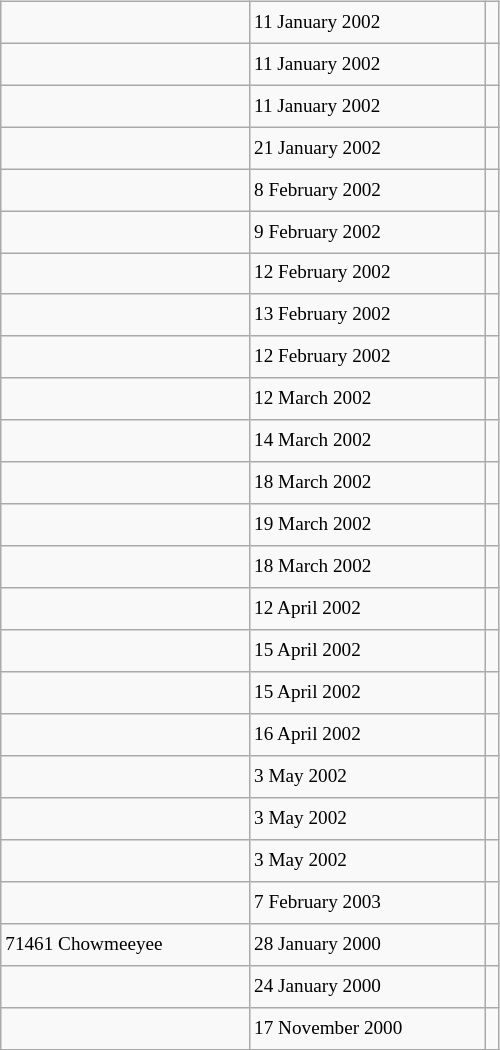<table class="wikitable" style="font-size: 80%; float: left; width: 26em; margin-right: 1em; height: 700px">
<tr>
<td></td>
<td>11 January 2002</td>
<td></td>
</tr>
<tr>
<td></td>
<td>11 January 2002</td>
<td></td>
</tr>
<tr>
<td></td>
<td>11 January 2002</td>
<td></td>
</tr>
<tr>
<td></td>
<td>21 January 2002</td>
<td></td>
</tr>
<tr>
<td></td>
<td>8 February 2002</td>
<td></td>
</tr>
<tr>
<td></td>
<td>9 February 2002</td>
<td></td>
</tr>
<tr>
<td></td>
<td>12 February 2002</td>
<td></td>
</tr>
<tr>
<td></td>
<td>13 February 2002</td>
<td></td>
</tr>
<tr>
<td></td>
<td>12 February 2002</td>
<td></td>
</tr>
<tr>
<td></td>
<td>12 March 2002</td>
<td></td>
</tr>
<tr>
<td></td>
<td>14 March 2002</td>
<td></td>
</tr>
<tr>
<td></td>
<td>18 March 2002</td>
<td></td>
</tr>
<tr>
<td></td>
<td>19 March 2002</td>
<td></td>
</tr>
<tr>
<td></td>
<td>18 March 2002</td>
<td></td>
</tr>
<tr>
<td></td>
<td>12 April 2002</td>
<td></td>
</tr>
<tr>
<td></td>
<td>15 April 2002</td>
<td></td>
</tr>
<tr>
<td></td>
<td>15 April 2002</td>
<td></td>
</tr>
<tr>
<td></td>
<td>16 April 2002</td>
<td></td>
</tr>
<tr>
<td></td>
<td>3 May 2002</td>
<td></td>
</tr>
<tr>
<td></td>
<td>3 May 2002</td>
<td></td>
</tr>
<tr>
<td></td>
<td>3 May 2002</td>
<td></td>
</tr>
<tr>
<td></td>
<td>7 February 2003</td>
<td></td>
</tr>
<tr>
<td>71461 Chowmeeyee</td>
<td>28 January 2000</td>
<td></td>
</tr>
<tr>
<td></td>
<td>24 January 2000</td>
<td></td>
</tr>
<tr>
<td></td>
<td>17 November 2000</td>
<td></td>
</tr>
</table>
